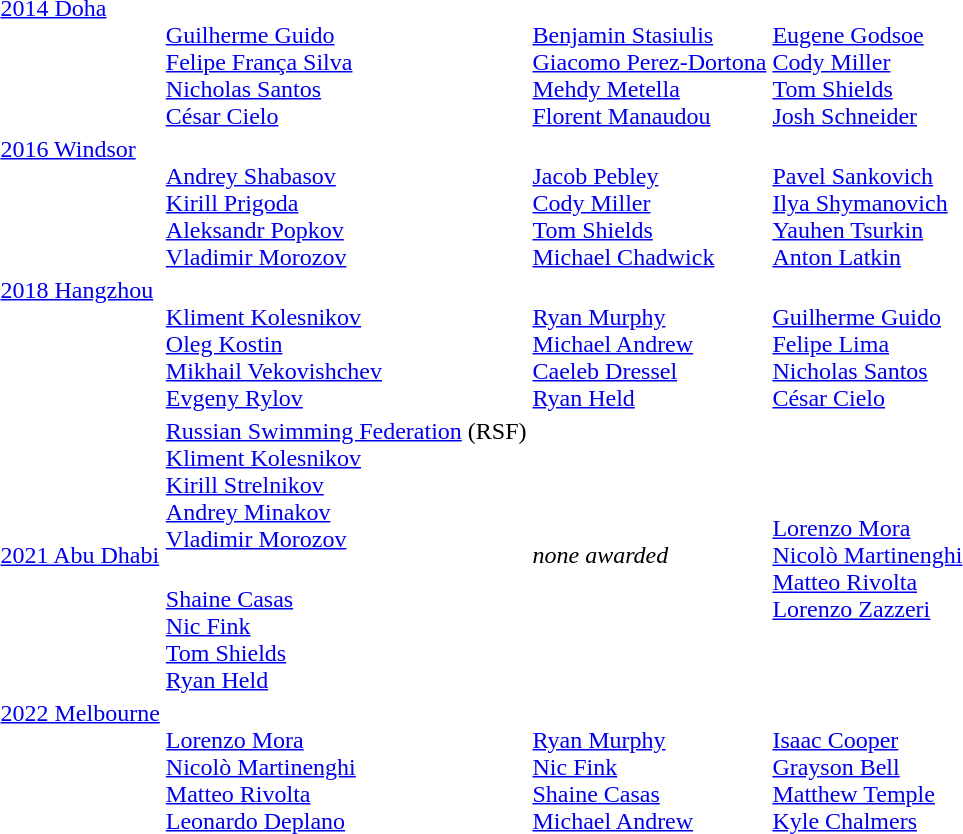<table>
<tr valign=top>
<td><a href='#'>2014 Doha</a></td>
<td><br><a href='#'>Guilherme Guido</a><br><a href='#'>Felipe França Silva</a><br><a href='#'>Nicholas Santos</a><br><a href='#'>César Cielo</a></td>
<td><br><a href='#'>Benjamin Stasiulis</a><br><a href='#'>Giacomo Perez-Dortona</a><br><a href='#'>Mehdy Metella</a><br><a href='#'>Florent Manaudou</a></td>
<td><br><a href='#'>Eugene Godsoe</a><br><a href='#'>Cody Miller</a><br><a href='#'>Tom Shields</a><br><a href='#'>Josh Schneider</a></td>
</tr>
<tr valign=top>
<td><a href='#'>2016 Windsor</a></td>
<td><br><a href='#'>Andrey Shabasov</a><br><a href='#'>Kirill Prigoda</a><br><a href='#'>Aleksandr Popkov</a><br><a href='#'>Vladimir Morozov</a></td>
<td><br><a href='#'>Jacob Pebley</a><br><a href='#'>Cody Miller</a><br><a href='#'>Tom Shields</a><br><a href='#'>Michael Chadwick</a></td>
<td><br><a href='#'>Pavel Sankovich</a><br><a href='#'>Ilya Shymanovich</a><br><a href='#'>Yauhen Tsurkin</a><br><a href='#'>Anton Latkin</a></td>
</tr>
<tr valign=top>
<td><a href='#'>2018 Hangzhou</a></td>
<td><br><a href='#'>Kliment Kolesnikov</a><br><a href='#'>Oleg Kostin</a><br><a href='#'>Mikhail Vekovishchev</a><br><a href='#'>Evgeny Rylov</a></td>
<td><br><a href='#'>Ryan Murphy</a><br><a href='#'>Michael Andrew</a><br><a href='#'>Caeleb Dressel</a><br><a href='#'>Ryan Held</a></td>
<td><br><a href='#'>Guilherme Guido</a><br><a href='#'>Felipe Lima</a><br><a href='#'>Nicholas Santos</a><br><a href='#'>César Cielo</a></td>
</tr>
<tr>
<td rowspan=2><a href='#'>2021 Abu Dhabi</a></td>
<td><a href='#'>Russian Swimming Federation</a> (RSF)<br><a href='#'>Kliment Kolesnikov</a><br><a href='#'>Kirill Strelnikov</a><br><a href='#'>Andrey Minakov</a><br><a href='#'>Vladimir Morozov</a></td>
<td rowspan=2><em>none awarded</em></td>
<td rowspan=2><br><a href='#'>Lorenzo Mora</a><br><a href='#'>Nicolò Martinenghi</a><br><a href='#'>Matteo Rivolta</a><br><a href='#'>Lorenzo Zazzeri</a></td>
</tr>
<tr>
<td><br><a href='#'>Shaine Casas</a><br><a href='#'>Nic Fink</a><br><a href='#'>Tom Shields</a><br><a href='#'>Ryan Held</a></td>
</tr>
<tr valign=top>
<td><a href='#'>2022 Melbourne</a></td>
<td><br><a href='#'>Lorenzo Mora</a><br><a href='#'>Nicolò Martinenghi</a><br><a href='#'>Matteo Rivolta</a><br><a href='#'>Leonardo Deplano</a></td>
<td><br><a href='#'>Ryan Murphy</a><br><a href='#'>Nic Fink</a><br><a href='#'>Shaine Casas</a><br><a href='#'>Michael Andrew</a></td>
<td><br><a href='#'>Isaac Cooper</a><br><a href='#'>Grayson Bell</a><br><a href='#'>Matthew Temple</a><br><a href='#'>Kyle Chalmers</a></td>
</tr>
</table>
